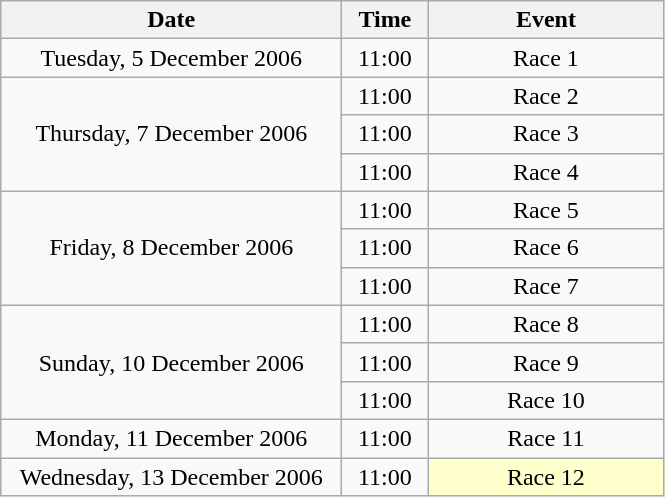<table class = "wikitable" style="text-align:center;">
<tr>
<th width=220>Date</th>
<th width=50>Time</th>
<th width=150>Event</th>
</tr>
<tr>
<td>Tuesday, 5 December 2006</td>
<td>11:00</td>
<td>Race 1</td>
</tr>
<tr>
<td rowspan=3>Thursday, 7 December 2006</td>
<td>11:00</td>
<td>Race 2</td>
</tr>
<tr>
<td>11:00</td>
<td>Race 3</td>
</tr>
<tr>
<td>11:00</td>
<td>Race 4</td>
</tr>
<tr>
<td rowspan=3>Friday, 8 December 2006</td>
<td>11:00</td>
<td>Race 5</td>
</tr>
<tr>
<td>11:00</td>
<td>Race 6</td>
</tr>
<tr>
<td>11:00</td>
<td>Race 7</td>
</tr>
<tr>
<td rowspan=3>Sunday, 10 December 2006</td>
<td>11:00</td>
<td>Race 8</td>
</tr>
<tr>
<td>11:00</td>
<td>Race 9</td>
</tr>
<tr>
<td>11:00</td>
<td>Race 10</td>
</tr>
<tr>
<td>Monday, 11 December 2006</td>
<td>11:00</td>
<td>Race 11</td>
</tr>
<tr>
<td>Wednesday, 13 December 2006</td>
<td>11:00</td>
<td bgcolor=ffffcc>Race 12</td>
</tr>
</table>
